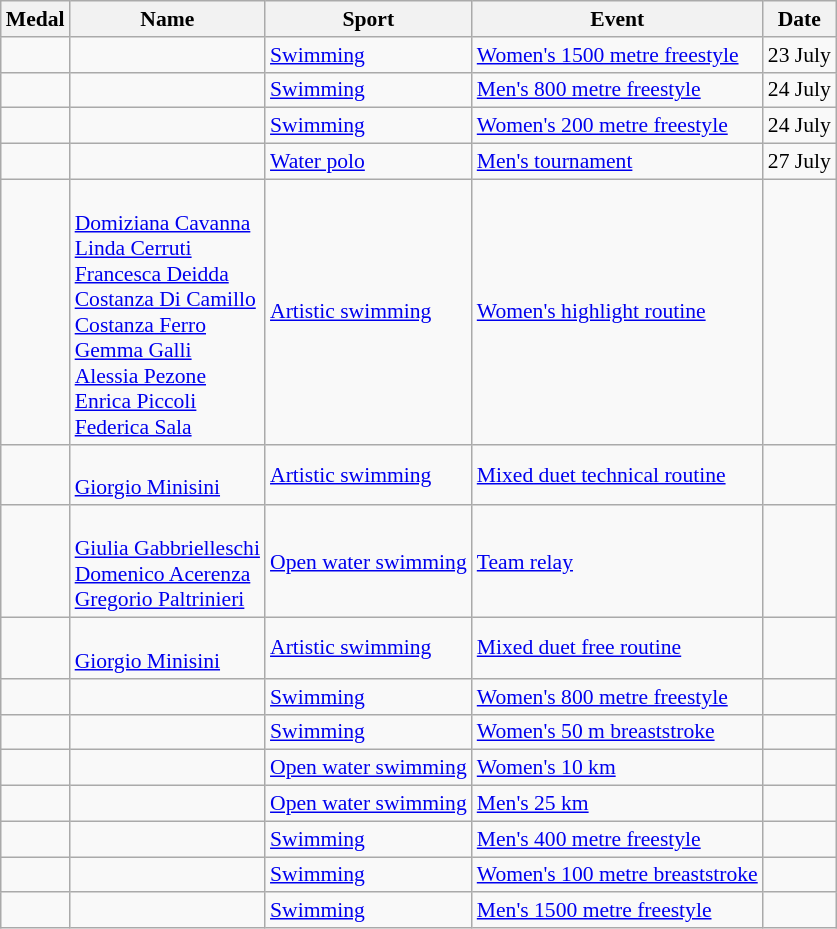<table class="wikitable sortable" style="font-size:90%">
<tr>
<th>Medal</th>
<th>Name</th>
<th>Sport</th>
<th>Event</th>
<th>Date</th>
</tr>
<tr>
<td></td>
<td></td>
<td><a href='#'>Swimming</a></td>
<td><a href='#'>Women's 1500 metre freestyle</a></td>
<td>23 July</td>
</tr>
<tr>
<td></td>
<td></td>
<td><a href='#'>Swimming</a></td>
<td><a href='#'>Men's 800 metre freestyle</a></td>
<td>24 July</td>
</tr>
<tr>
<td></td>
<td></td>
<td><a href='#'>Swimming</a></td>
<td><a href='#'>Women's 200 metre freestyle</a></td>
<td>24 July</td>
</tr>
<tr>
<td></td>
<td><br></td>
<td><a href='#'>Water polo</a></td>
<td><a href='#'>Men's tournament</a></td>
<td>27 July</td>
</tr>
<tr>
<td></td>
<td><br><a href='#'>Domiziana Cavanna</a><br><a href='#'>Linda Cerruti</a><br><a href='#'>Francesca Deidda</a><br><a href='#'>Costanza Di Camillo</a><br><a href='#'>Costanza Ferro</a><br><a href='#'>Gemma Galli</a><br><a href='#'>Alessia Pezone</a><br><a href='#'>Enrica Piccoli</a><br><a href='#'>Federica Sala</a></td>
<td><a href='#'>Artistic swimming</a></td>
<td><a href='#'>Women's highlight routine</a></td>
<td></td>
</tr>
<tr>
<td></td>
<td><br><a href='#'>Giorgio Minisini</a></td>
<td><a href='#'>Artistic swimming</a></td>
<td><a href='#'>Mixed duet technical routine</a></td>
<td></td>
</tr>
<tr>
<td></td>
<td><br><a href='#'>Giulia Gabbrielleschi</a><br><a href='#'>Domenico Acerenza</a><br><a href='#'>Gregorio Paltrinieri</a></td>
<td><a href='#'>Open water swimming</a></td>
<td><a href='#'>Team relay</a></td>
<td></td>
</tr>
<tr>
<td></td>
<td><br><a href='#'>Giorgio Minisini</a></td>
<td><a href='#'>Artistic swimming</a></td>
<td><a href='#'>Mixed duet free routine</a></td>
<td></td>
</tr>
<tr>
<td></td>
<td></td>
<td><a href='#'>Swimming</a></td>
<td><a href='#'>Women's 800 metre freestyle</a></td>
<td></td>
</tr>
<tr>
<td></td>
<td></td>
<td><a href='#'>Swimming</a></td>
<td><a href='#'>Women's 50 m breaststroke</a></td>
<td></td>
</tr>
<tr>
<td></td>
<td></td>
<td><a href='#'>Open water swimming</a></td>
<td><a href='#'>Women's 10 km</a></td>
<td></td>
</tr>
<tr>
<td></td>
<td></td>
<td><a href='#'>Open water swimming</a></td>
<td><a href='#'>Men's 25 km</a></td>
<td></td>
</tr>
<tr>
<td></td>
<td></td>
<td><a href='#'>Swimming</a></td>
<td><a href='#'>Men's 400 metre freestyle</a></td>
<td></td>
</tr>
<tr>
<td></td>
<td></td>
<td><a href='#'>Swimming</a></td>
<td><a href='#'>Women's 100 metre breaststroke</a></td>
<td></td>
</tr>
<tr>
<td></td>
<td></td>
<td><a href='#'>Swimming</a></td>
<td><a href='#'>Men's 1500 metre freestyle</a></td>
<td></td>
</tr>
</table>
